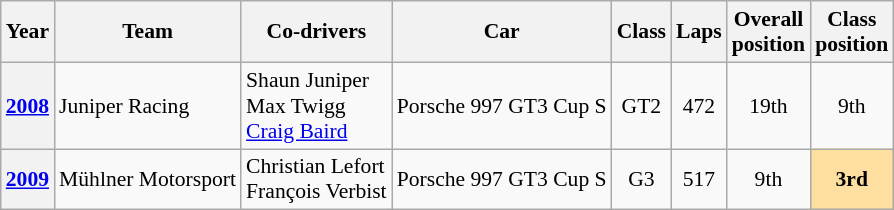<table class="wikitable" style="font-size:90%">
<tr>
<th>Year</th>
<th>Team</th>
<th>Co-drivers</th>
<th>Car</th>
<th>Class</th>
<th>Laps</th>
<th>Overall<br>position</th>
<th>Class<br>position</th>
</tr>
<tr align="center">
<th><a href='#'>2008</a></th>
<td align="left"> Juniper Racing</td>
<td align="left"> Shaun Juniper<br> Max Twigg<br> <a href='#'>Craig Baird</a></td>
<td align="left">Porsche 997 GT3 Cup S</td>
<td>GT2</td>
<td>472</td>
<td>19th</td>
<td>9th</td>
</tr>
<tr align="center">
<th><a href='#'>2009</a></th>
<td align="left"> Mühlner Motorsport</td>
<td align="left"> Christian Lefort<br> François Verbist</td>
<td align="left">Porsche 997 GT3 Cup S</td>
<td>G3</td>
<td>517</td>
<td>9th</td>
<td style="background:#ffdf9f;"><strong>3rd</strong></td>
</tr>
</table>
